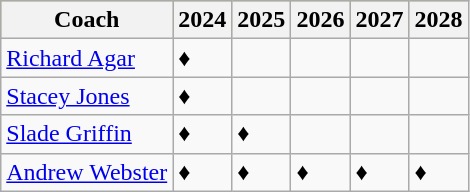<table class="wikitable">
<tr style="background:#bdb76b;">
<th>Coach</th>
<th>2024</th>
<th>2025</th>
<th>2026</th>
<th>2027</th>
<th>2028</th>
</tr>
<tr>
<td><a href='#'>Richard Agar</a></td>
<td>♦</td>
<td></td>
<td></td>
<td></td>
<td></td>
</tr>
<tr>
<td><a href='#'>Stacey Jones</a></td>
<td>♦</td>
<td></td>
<td></td>
<td></td>
<td></td>
</tr>
<tr>
<td><a href='#'>Slade Griffin</a></td>
<td>♦</td>
<td>♦</td>
<td></td>
<td></td>
<td></td>
</tr>
<tr>
<td><a href='#'>Andrew Webster</a></td>
<td>♦</td>
<td>♦</td>
<td>♦</td>
<td>♦</td>
<td>♦</td>
</tr>
</table>
